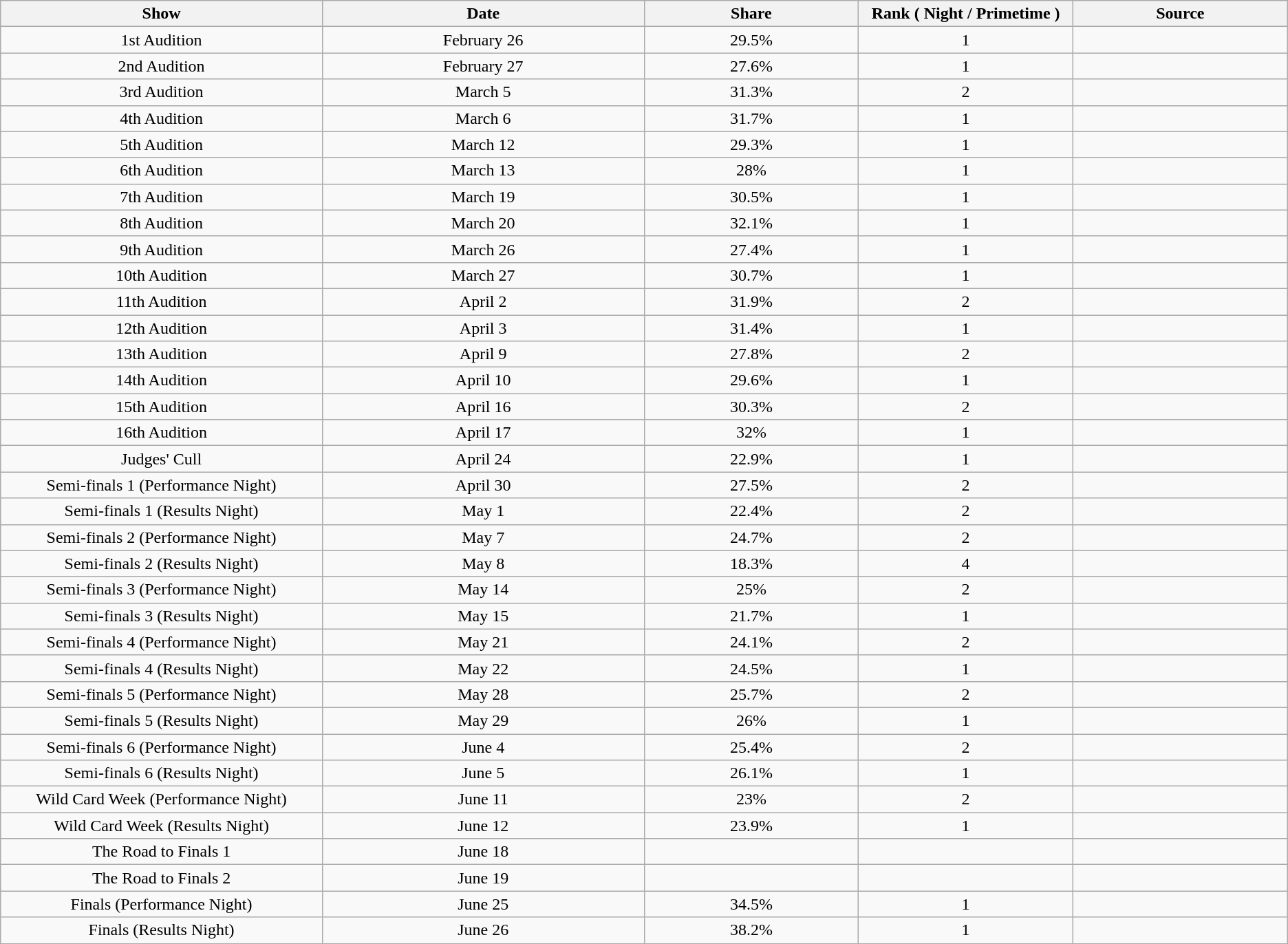<table class="wikitable sortable" style="text-align:center">
<tr>
<th style="width: 15%;">Show</th>
<th style="width: 15%;">Date</th>
<th style="width: 10%;">Share</th>
<th style="width: 10%;">Rank ( Night / Primetime )</th>
<th style="width: 10%;">Source</th>
</tr>
<tr>
<td>1st Audition</td>
<td>February 26</td>
<td>29.5%</td>
<td>1</td>
<td></td>
</tr>
<tr>
<td>2nd Audition</td>
<td>February 27</td>
<td>27.6%</td>
<td>1</td>
<td></td>
</tr>
<tr>
<td>3rd Audition</td>
<td>March 5</td>
<td>31.3%</td>
<td>2</td>
<td></td>
</tr>
<tr>
<td>4th Audition</td>
<td>March 6</td>
<td>31.7%</td>
<td>1</td>
<td></td>
</tr>
<tr>
<td>5th Audition</td>
<td>March 12</td>
<td>29.3%</td>
<td>1</td>
<td></td>
</tr>
<tr>
<td>6th Audition</td>
<td>March 13</td>
<td>28%</td>
<td>1</td>
<td></td>
</tr>
<tr>
<td>7th Audition</td>
<td>March 19</td>
<td>30.5%</td>
<td>1</td>
<td></td>
</tr>
<tr>
<td>8th Audition</td>
<td>March 20</td>
<td>32.1%</td>
<td>1</td>
<td></td>
</tr>
<tr>
<td>9th Audition</td>
<td>March 26</td>
<td>27.4%</td>
<td>1</td>
<td></td>
</tr>
<tr>
<td>10th Audition</td>
<td>March 27</td>
<td>30.7%</td>
<td>1</td>
<td></td>
</tr>
<tr>
<td>11th Audition</td>
<td>April 2</td>
<td>31.9%</td>
<td>2</td>
<td></td>
</tr>
<tr>
<td>12th Audition</td>
<td>April 3</td>
<td>31.4%</td>
<td>1</td>
<td></td>
</tr>
<tr>
<td>13th Audition</td>
<td>April 9</td>
<td>27.8%</td>
<td>2</td>
<td></td>
</tr>
<tr>
<td>14th Audition</td>
<td>April 10</td>
<td>29.6%</td>
<td>1</td>
<td></td>
</tr>
<tr>
<td>15th Audition</td>
<td>April 16</td>
<td>30.3%</td>
<td>2</td>
<td></td>
</tr>
<tr>
<td>16th Audition</td>
<td>April 17</td>
<td>32%</td>
<td>1</td>
<td></td>
</tr>
<tr>
<td>Judges' Cull</td>
<td>April 24</td>
<td>22.9%</td>
<td>1</td>
<td></td>
</tr>
<tr>
<td>Semi-finals 1 (Performance Night)</td>
<td>April 30</td>
<td>27.5%</td>
<td>2</td>
<td></td>
</tr>
<tr>
<td>Semi-finals 1 (Results Night)</td>
<td>May 1</td>
<td>22.4%</td>
<td>2</td>
<td></td>
</tr>
<tr>
<td>Semi-finals 2 (Performance Night)</td>
<td>May 7</td>
<td>24.7%</td>
<td>2</td>
<td></td>
</tr>
<tr>
<td>Semi-finals 2 (Results Night)</td>
<td>May 8</td>
<td>18.3%</td>
<td>4</td>
<td></td>
</tr>
<tr>
<td>Semi-finals 3 (Performance Night)</td>
<td>May 14</td>
<td>25%</td>
<td>2</td>
<td></td>
</tr>
<tr>
<td>Semi-finals 3 (Results Night)</td>
<td>May 15</td>
<td>21.7%</td>
<td>1</td>
<td></td>
</tr>
<tr>
<td>Semi-finals 4 (Performance Night)</td>
<td>May 21</td>
<td>24.1%</td>
<td>2</td>
<td></td>
</tr>
<tr>
<td>Semi-finals 4 (Results Night)</td>
<td>May 22</td>
<td>24.5%</td>
<td>1</td>
<td></td>
</tr>
<tr>
<td>Semi-finals 5 (Performance Night)</td>
<td>May 28</td>
<td>25.7%</td>
<td>2</td>
<td></td>
</tr>
<tr>
<td>Semi-finals 5 (Results Night)</td>
<td>May 29</td>
<td>26%</td>
<td>1</td>
<td></td>
</tr>
<tr>
<td>Semi-finals 6 (Performance Night)</td>
<td>June 4</td>
<td>25.4%</td>
<td>2</td>
<td></td>
</tr>
<tr>
<td>Semi-finals 6 (Results Night)</td>
<td>June 5</td>
<td>26.1%</td>
<td>1</td>
<td></td>
</tr>
<tr>
<td>Wild Card Week (Performance Night)</td>
<td>June 11</td>
<td>23%</td>
<td>2</td>
<td></td>
</tr>
<tr>
<td>Wild Card Week (Results Night)</td>
<td>June 12</td>
<td>23.9%</td>
<td>1</td>
<td></td>
</tr>
<tr>
<td>The Road to Finals 1</td>
<td>June 18</td>
<td></td>
<td></td>
<td></td>
</tr>
<tr>
<td>The Road to Finals 2</td>
<td>June 19</td>
<td></td>
<td></td>
<td></td>
</tr>
<tr>
<td>Finals (Performance Night)</td>
<td>June 25</td>
<td>34.5%</td>
<td>1</td>
<td></td>
</tr>
<tr>
<td>Finals (Results Night)</td>
<td>June 26</td>
<td>38.2%</td>
<td>1</td>
<td></td>
</tr>
</table>
